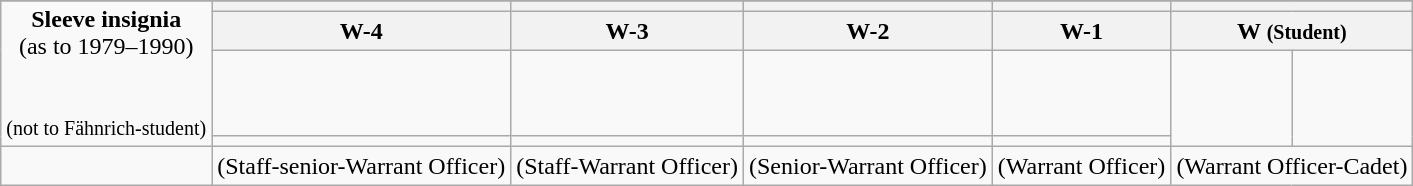<table class="wikitable">
<tr>
</tr>
<tr align="center">
<td rowspan=4; align="center"><strong>Sleeve insignia</strong> <br>(as to 1979–1990)<br><br><br><small>(not to Fähnrich-student)</small></td>
<th></th>
<th></th>
<th></th>
<th></th>
<th colspan=2></th>
</tr>
<tr align="center">
<th>W-4</th>
<th>W-3</th>
<th>W-2</th>
<th>W-1</th>
<th colspan=2>W <small>(Student)</small></th>
</tr>
<tr align="center">
<td></td>
<td></td>
<td></td>
<td></td>
<td rowspan=2></td>
<td rowspan=2></td>
</tr>
<tr align="center">
<td></td>
<td></td>
<td></td>
<td></td>
</tr>
<tr align="center">
<td></td>
<td>(Staff-senior-Warrant Officer)</td>
<td>(Staff-Warrant Officer)</td>
<td>(Senior-Warrant Officer)</td>
<td>(Warrant Officer)</td>
<td colspan=2>(Warrant Officer-Cadet)</td>
</tr>
</table>
